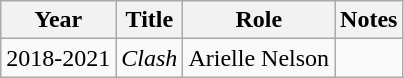<table class="wikitable">
<tr>
<th>Year</th>
<th>Title</th>
<th>Role</th>
<th>Notes</th>
</tr>
<tr>
<td>2018-2021</td>
<td><em>Clash</em></td>
<td>Arielle Nelson</td>
<td></td>
</tr>
</table>
